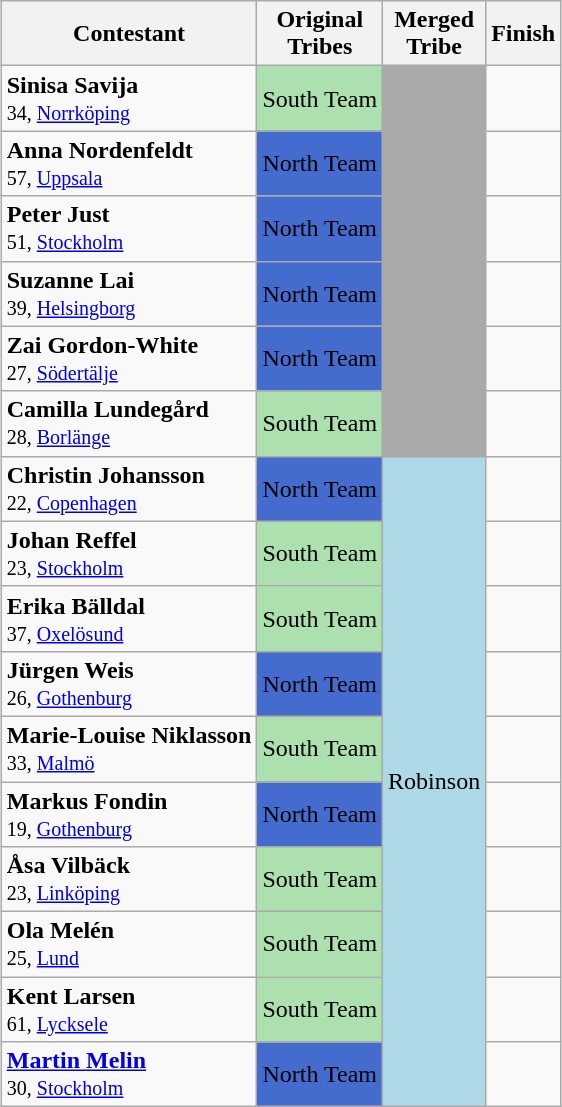<table class="wikitable sortable" style="margin:auto; text-align:center">
<tr>
<th>Contestant</th>
<th>Original<br>Tribes</th>
<th>Merged<br>Tribe</th>
<th>Finish</th>
</tr>
<tr>
<td align="left"><strong>Sinisa Savija</strong><br><small>34, <a href='#'>Norrköping</a></small></td>
<td bgcolor="#ACE1AF" align=center>South Team</td>
<td bgcolor="darkgray" rowspan="6"></td>
<td></td>
</tr>
<tr>
<td align="left"><strong>Anna Nordenfeldt</strong><br><small>57, <a href='#'>Uppsala</a></small></td>
<td bgcolor="#446CCF"><span>North Team</span></td>
<td></td>
</tr>
<tr>
<td align="left"><strong>Peter Just</strong><br><small>51, <a href='#'>Stockholm</a></small></td>
<td bgcolor="#446CCF"><span>North Team</span></td>
<td></td>
</tr>
<tr>
<td align="left"><strong>Suzanne Lai</strong><br><small>39, <a href='#'>Helsingborg</a></small></td>
<td bgcolor="#446CCF"><span>North Team</span></td>
<td></td>
</tr>
<tr>
<td align="left"><strong>Zai Gordon-White</strong><br><small>27, <a href='#'>Södertälje</a></small></td>
<td bgcolor="#446CCF"><span>North Team</span></td>
<td></td>
</tr>
<tr>
<td align="left"><strong>Camilla Lundegård</strong><br><small>28, <a href='#'>Borlänge</a></small></td>
<td bgcolor="#ACE1AF" align=center>South Team</td>
<td></td>
</tr>
<tr>
<td align="left"><strong>Christin Johansson</strong><br><small>22, <a href='#'>Copenhagen</a></small></td>
<td bgcolor="#446CCF"><span>North Team</span></td>
<td align=center bgcolor="lightblue" rowspan=10>Robinson</td>
<td></td>
</tr>
<tr>
<td align="left"><strong>Johan Reffel</strong><br><small>23, <a href='#'>Stockholm</a></small></td>
<td bgcolor="#ACE1AF" align=center>South Team</td>
<td></td>
</tr>
<tr>
<td align="left"><strong>Erika Bälldal</strong><br><small>37, <a href='#'>Oxelösund</a></small></td>
<td bgcolor="#ACE1AF" align=center>South Team</td>
<td></td>
</tr>
<tr>
<td align="left"><strong>Jürgen Weis</strong><br><small>26, <a href='#'>Gothenburg</a></small></td>
<td bgcolor="#446CCF"><span>North Team</span></td>
<td></td>
</tr>
<tr>
<td align="left"><strong>Marie-Louise Niklasson</strong><br><small>33, <a href='#'>Malmö</a></small></td>
<td bgcolor="#ACE1AF" align=center>South Team</td>
<td></td>
</tr>
<tr>
<td align="left"><strong>Markus Fondin</strong><br><small>19, <a href='#'>Gothenburg</a></small></td>
<td bgcolor="#446CCF"><span>North Team</span></td>
<td></td>
</tr>
<tr>
<td align="left"><strong>Åsa Vilbäck</strong><br><small>23, <a href='#'>Linköping</a></small></td>
<td bgcolor="#ACE1AF" align=center>South Team</td>
<td></td>
</tr>
<tr>
<td align="left"><strong>Ola Melén</strong><br><small>25, <a href='#'>Lund</a></small></td>
<td bgcolor="#ACE1AF" align=center>South Team</td>
<td></td>
</tr>
<tr>
<td align="left"><strong>Kent Larsen</strong><br><small>61, <a href='#'>Lycksele</a></small></td>
<td bgcolor="#ACE1AF" align=center>South Team</td>
<td></td>
</tr>
<tr>
<td align="left"><strong><a href='#'>Martin Melin</a></strong><br><small>30, <a href='#'>Stockholm</a></small></td>
<td bgcolor="#446CCF"><span>North Team</span></td>
<td></td>
</tr>
</table>
